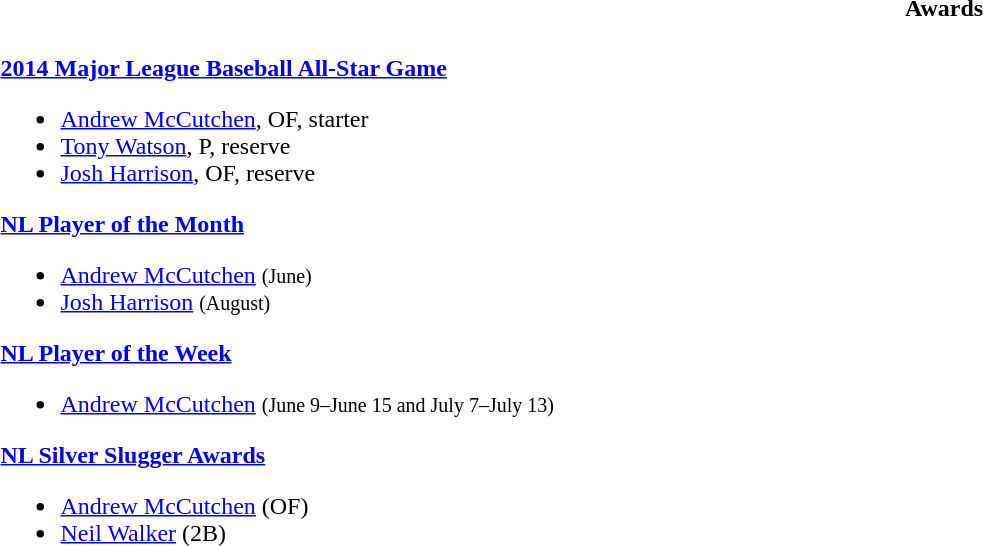<table class="toccolours collapsible collapsed" style="width:100%; background:inherit">
<tr>
<th>Awards</th>
</tr>
<tr>
<td><br><strong><a href='#'>2014 Major League Baseball All-Star Game</a></strong><ul><li><a href='#'>Andrew McCutchen</a>, OF, starter</li><li><a href='#'>Tony Watson</a>, P, reserve</li><li><a href='#'>Josh Harrison</a>, OF, reserve</li></ul><strong><a href='#'>NL Player of the Month</a></strong><ul><li><a href='#'>Andrew McCutchen</a> <small>(June)</small></li><li><a href='#'>Josh Harrison</a> <small>(August)</small></li></ul><strong><a href='#'>NL Player of the Week</a></strong><ul><li><a href='#'>Andrew McCutchen</a> <small>(June 9–June 15 and July 7–July 13)</small></li></ul><strong><a href='#'>NL Silver Slugger Awards</a></strong><ul><li><a href='#'>Andrew McCutchen</a> (OF)</li><li><a href='#'>Neil Walker</a> (2B)</li></ul></td>
</tr>
</table>
